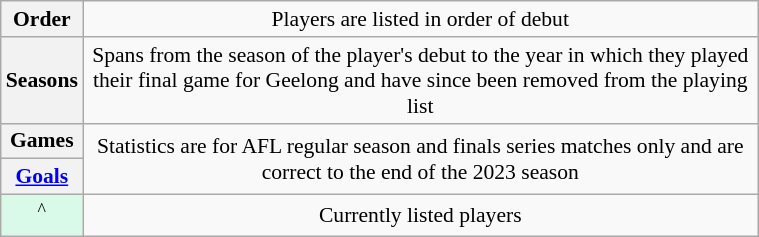<table class="wikitable plainrowheaders"  style="font-size:90%; text-align:center; width:40%;">
<tr>
<th scope="row" style="text-align:center;">Order</th>
<td>Players are listed in order of debut</td>
</tr>
<tr>
<th scope="row" style="text-align:center;">Seasons</th>
<td>Spans from the season of the player's debut to the year in which they played their final game for Geelong and have since been removed from the playing list</td>
</tr>
<tr>
<th scope="row" style="text-align:center;">Games</th>
<td rowspan="2">Statistics are for AFL regular season and finals series matches only and are correct to the end of the 2023 season</td>
</tr>
<tr>
<th scope="row" style="text-align:center;"><a href='#'>Goals</a></th>
</tr>
<tr>
<td scope="row" style="text-align:center; background:#D9F9E9;"><sup>^</sup></td>
<td>Currently listed players</td>
</tr>
</table>
